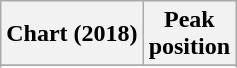<table class="wikitable sortable plainrowheaders" style="text-align:center">
<tr>
<th scope="col">Chart (2018)</th>
<th scope="col">Peak<br> position</th>
</tr>
<tr>
</tr>
<tr>
</tr>
<tr>
</tr>
<tr>
</tr>
<tr>
</tr>
</table>
